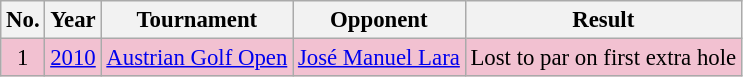<table class="wikitable" style="font-size:95%;">
<tr>
<th>No.</th>
<th>Year</th>
<th>Tournament</th>
<th>Opponent</th>
<th>Result</th>
</tr>
<tr style="background:#F2C1D1;">
<td align=center>1</td>
<td><a href='#'>2010</a></td>
<td><a href='#'>Austrian Golf Open</a></td>
<td> <a href='#'>José Manuel Lara</a></td>
<td>Lost to par on first extra hole</td>
</tr>
</table>
